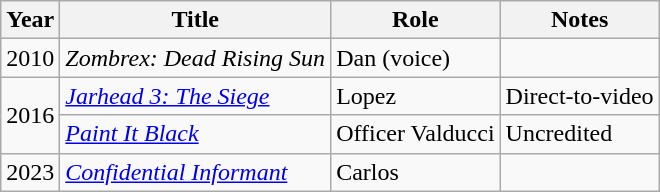<table class="wikitable sortable">
<tr>
<th>Year</th>
<th>Title</th>
<th>Role</th>
<th>Notes</th>
</tr>
<tr>
<td>2010</td>
<td><em>Zombrex: Dead Rising Sun</em></td>
<td>Dan (voice)</td>
<td></td>
</tr>
<tr>
<td rowspan="2">2016</td>
<td><em><a href='#'>Jarhead 3: The Siege</a></em></td>
<td>Lopez</td>
<td>Direct-to-video</td>
</tr>
<tr>
<td><em><a href='#'>Paint It Black</a></em></td>
<td>Officer Valducci</td>
<td>Uncredited</td>
</tr>
<tr>
<td>2023</td>
<td><em><a href='#'>Confidential Informant</a></em></td>
<td>Carlos</td>
<td></td>
</tr>
</table>
